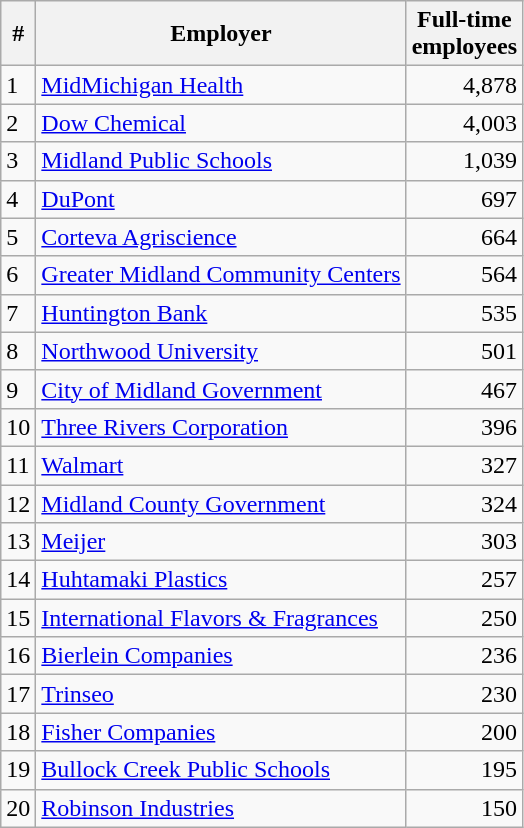<table class="wikitable sortable">
<tr>
<th scope = "col">#</th>
<th scope = "col">Employer</th>
<th scope = "col">Full-time <br> employees</th>
</tr>
<tr>
<td>1</td>
<td><a href='#'>MidMichigan Health</a></td>
<td align = right>4,878</td>
</tr>
<tr>
<td>2</td>
<td><a href='#'>Dow Chemical</a></td>
<td align = right>4,003</td>
</tr>
<tr>
<td>3</td>
<td><a href='#'>Midland Public Schools</a></td>
<td align = right>1,039</td>
</tr>
<tr>
<td>4</td>
<td><a href='#'>DuPont</a></td>
<td align = right>697</td>
</tr>
<tr>
<td>5</td>
<td><a href='#'>Corteva Agriscience</a></td>
<td align = right>664</td>
</tr>
<tr>
<td>6</td>
<td><a href='#'>Greater Midland Community Centers</a></td>
<td align = right>564</td>
</tr>
<tr>
<td>7</td>
<td><a href='#'>Huntington Bank</a></td>
<td align = right>535</td>
</tr>
<tr>
<td>8</td>
<td><a href='#'>Northwood University</a></td>
<td align = right>501</td>
</tr>
<tr>
<td>9</td>
<td><a href='#'>City of Midland Government</a></td>
<td align = right>467</td>
</tr>
<tr>
<td>10</td>
<td><a href='#'>Three Rivers Corporation</a></td>
<td align = right>396</td>
</tr>
<tr>
<td>11</td>
<td><a href='#'>Walmart</a></td>
<td align = right>327</td>
</tr>
<tr>
<td>12</td>
<td><a href='#'>Midland County Government</a></td>
<td align = right>324</td>
</tr>
<tr>
<td>13</td>
<td><a href='#'>Meijer</a></td>
<td align = right>303</td>
</tr>
<tr>
<td>14</td>
<td><a href='#'>Huhtamaki Plastics</a></td>
<td align = right>257</td>
</tr>
<tr>
<td>15</td>
<td><a href='#'>International Flavors & Fragrances</a></td>
<td align = right>250</td>
</tr>
<tr>
<td>16</td>
<td><a href='#'>Bierlein Companies</a></td>
<td align = right>236</td>
</tr>
<tr>
<td>17</td>
<td><a href='#'>Trinseo</a></td>
<td align = right>230</td>
</tr>
<tr>
<td>18</td>
<td><a href='#'>Fisher Companies</a></td>
<td align = right>200</td>
</tr>
<tr>
<td>19</td>
<td><a href='#'>Bullock Creek Public Schools</a></td>
<td align = right>195</td>
</tr>
<tr>
<td>20</td>
<td><a href='#'>Robinson Industries</a></td>
<td align = right>150</td>
</tr>
</table>
